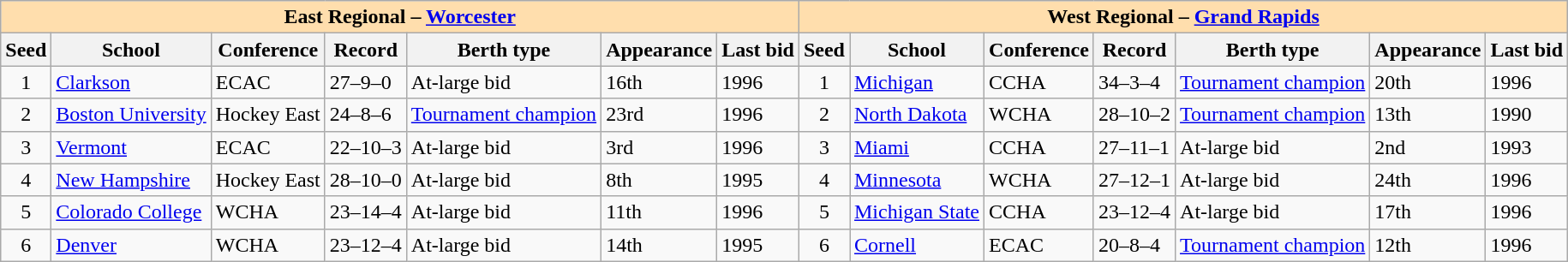<table class="wikitable">
<tr>
<th colspan="7" style="background:#ffdead;">East Regional – <a href='#'>Worcester</a></th>
<th colspan="7" style="background:#ffdead;">West Regional – <a href='#'>Grand Rapids</a></th>
</tr>
<tr>
<th>Seed</th>
<th>School</th>
<th>Conference</th>
<th>Record</th>
<th>Berth type</th>
<th>Appearance</th>
<th>Last bid</th>
<th>Seed</th>
<th>School</th>
<th>Conference</th>
<th>Record</th>
<th>Berth type</th>
<th>Appearance</th>
<th>Last bid</th>
</tr>
<tr>
<td align=center>1</td>
<td><a href='#'>Clarkson</a></td>
<td>ECAC</td>
<td>27–9–0</td>
<td>At-large bid</td>
<td>16th</td>
<td>1996</td>
<td align=center>1</td>
<td><a href='#'>Michigan</a></td>
<td>CCHA</td>
<td>34–3–4</td>
<td><a href='#'>Tournament champion</a></td>
<td>20th</td>
<td>1996</td>
</tr>
<tr>
<td align=center>2</td>
<td><a href='#'>Boston University</a></td>
<td>Hockey East</td>
<td>24–8–6</td>
<td><a href='#'>Tournament champion</a></td>
<td>23rd</td>
<td>1996</td>
<td align=center>2</td>
<td><a href='#'>North Dakota</a></td>
<td>WCHA</td>
<td>28–10–2</td>
<td><a href='#'>Tournament champion</a></td>
<td>13th</td>
<td>1990</td>
</tr>
<tr>
<td align=center>3</td>
<td><a href='#'>Vermont</a></td>
<td>ECAC</td>
<td>22–10–3</td>
<td>At-large bid</td>
<td>3rd</td>
<td>1996</td>
<td align=center>3</td>
<td><a href='#'>Miami</a></td>
<td>CCHA</td>
<td>27–11–1</td>
<td>At-large bid</td>
<td>2nd</td>
<td>1993</td>
</tr>
<tr>
<td align=center>4</td>
<td><a href='#'>New Hampshire</a></td>
<td>Hockey East</td>
<td>28–10–0</td>
<td>At-large bid</td>
<td>8th</td>
<td>1995</td>
<td align=center>4</td>
<td><a href='#'>Minnesota</a></td>
<td>WCHA</td>
<td>27–12–1</td>
<td>At-large bid</td>
<td>24th</td>
<td>1996</td>
</tr>
<tr>
<td align=center>5</td>
<td><a href='#'>Colorado College</a></td>
<td>WCHA</td>
<td>23–14–4</td>
<td>At-large bid</td>
<td>11th</td>
<td>1996</td>
<td align=center>5</td>
<td><a href='#'>Michigan State</a></td>
<td>CCHA</td>
<td>23–12–4</td>
<td>At-large bid</td>
<td>17th</td>
<td>1996</td>
</tr>
<tr>
<td align=center>6</td>
<td><a href='#'>Denver</a></td>
<td>WCHA</td>
<td>23–12–4</td>
<td>At-large bid</td>
<td>14th</td>
<td>1995</td>
<td align=center>6</td>
<td><a href='#'>Cornell</a></td>
<td>ECAC</td>
<td>20–8–4</td>
<td><a href='#'>Tournament champion</a></td>
<td>12th</td>
<td>1996</td>
</tr>
</table>
